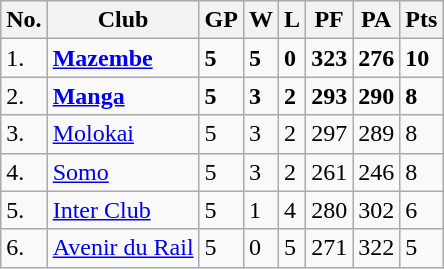<table class="wikitable">
<tr>
<th>No.</th>
<th>Club</th>
<th>GP</th>
<th>W</th>
<th>L</th>
<th>PF</th>
<th>PA</th>
<th>Pts</th>
</tr>
<tr>
<td>1.</td>
<td><strong> <a href='#'>Mazembe</a></strong></td>
<td><strong>5</strong></td>
<td><strong>5</strong></td>
<td><strong>0</strong></td>
<td><strong>323</strong></td>
<td><strong>276</strong></td>
<td><strong>10</strong></td>
</tr>
<tr>
<td>2.</td>
<td><strong> <a href='#'>Manga</a></strong></td>
<td><strong>5</strong></td>
<td><strong>3</strong></td>
<td><strong>2</strong></td>
<td><strong>293</strong></td>
<td><strong>290</strong></td>
<td><strong>8</strong></td>
</tr>
<tr>
<td>3.</td>
<td> <a href='#'>Molokai</a></td>
<td>5</td>
<td>3</td>
<td>2</td>
<td>297</td>
<td>289</td>
<td>8</td>
</tr>
<tr>
<td>4.</td>
<td> <a href='#'>Somo</a></td>
<td>5</td>
<td>3</td>
<td>2</td>
<td>261</td>
<td>246</td>
<td>8</td>
</tr>
<tr>
<td>5.</td>
<td> <a href='#'>Inter Club</a></td>
<td>5</td>
<td>1</td>
<td>4</td>
<td>280</td>
<td>302</td>
<td>6</td>
</tr>
<tr>
<td>6.</td>
<td> <a href='#'>Avenir du Rail</a></td>
<td>5</td>
<td>0</td>
<td>5</td>
<td>271</td>
<td>322</td>
<td>5</td>
</tr>
</table>
